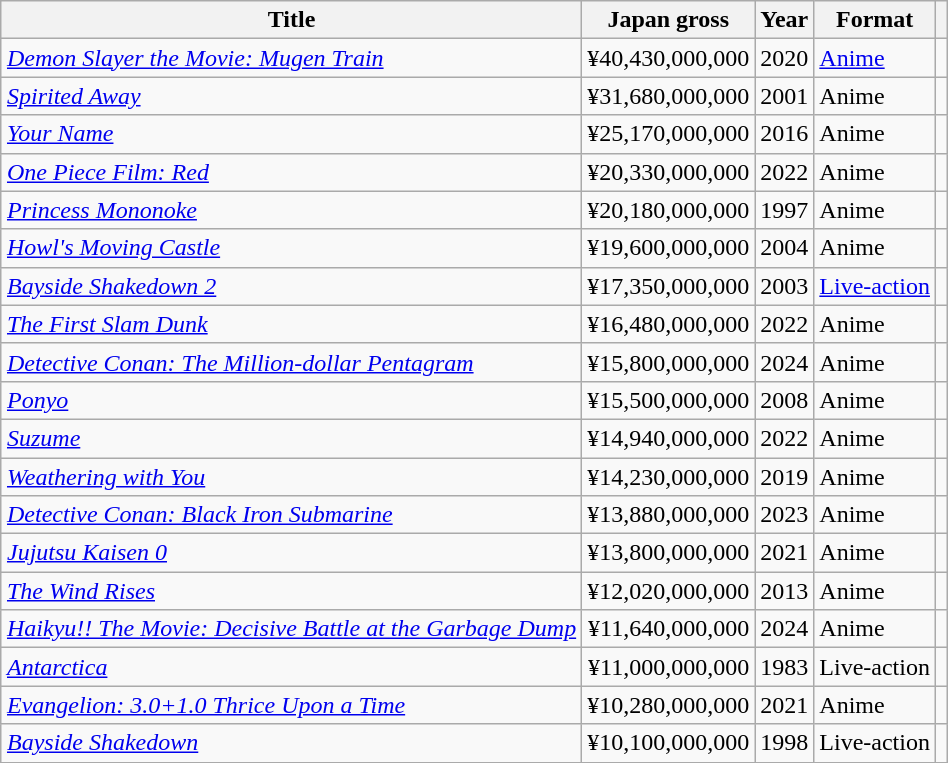<table class="wikitable sortable plainrowheaders static-row-numbers" style="margin:auto; margin:auto">
<tr>
<th scope="col">Title</th>
<th scope="col">Japan gross</th>
<th scope="col">Year</th>
<th>Format</th>
<th scope="col" class="unsortable"></th>
</tr>
<tr>
<td scope="row"><em><a href='#'>Demon Slayer the Movie: Mugen Train</a></em></td>
<td align="right">¥40,430,000,000</td>
<td style="text-align:center;">2020</td>
<td><a href='#'>Anime</a></td>
<td style="text-align:center;"></td>
</tr>
<tr>
<td scope="row"><em><a href='#'>Spirited Away</a></em></td>
<td align="right">¥31,680,000,000</td>
<td style="text-align:center;">2001</td>
<td>Anime</td>
<td style="text-align:center;"></td>
</tr>
<tr>
<td scope="row"><em><a href='#'>Your Name</a></em></td>
<td align="right">¥25,170,000,000</td>
<td style="text-align:center;">2016</td>
<td>Anime</td>
<td style="text-align:center;"></td>
</tr>
<tr>
<td scope="row"><em><a href='#'>One Piece Film: Red</a></em></td>
<td align="right">¥20,330,000,000</td>
<td style="text-align:center;">2022</td>
<td>Anime</td>
<td style="text-align:center;"></td>
</tr>
<tr>
<td scope="row"><em><a href='#'>Princess Mononoke</a></em></td>
<td align="right">¥20,180,000,000</td>
<td style="text-align:center;">1997</td>
<td>Anime</td>
<td style="text-align:center;"></td>
</tr>
<tr>
<td scope="row"><em><a href='#'>Howl's Moving Castle</a></em></td>
<td align="right">¥19,600,000,000</td>
<td style="text-align:center;">2004</td>
<td>Anime</td>
<td style="text-align:center;"></td>
</tr>
<tr>
<td scope="row"><em><a href='#'>Bayside Shakedown 2</a></em></td>
<td align="right">¥17,350,000,000</td>
<td style="text-align:center;">2003</td>
<td><a href='#'>Live-action</a></td>
<td style="text-align:center;"></td>
</tr>
<tr>
<td scope="row"><em><a href='#'>The First Slam Dunk</a></em></td>
<td align="right">¥16,480,000,000</td>
<td style="text-align:center;">2022</td>
<td>Anime</td>
<td style="text-align:center;"></td>
</tr>
<tr>
<td scope="row"><em><a href='#'>Detective Conan: The Million-dollar Pentagram</a></em></td>
<td>¥15,800,000,000</td>
<td style="text-align:center;">2024</td>
<td>Anime</td>
<td style="text-align:center;"></td>
</tr>
<tr>
<td scope="row"><em><a href='#'>Ponyo</a></em></td>
<td align="right">¥15,500,000,000</td>
<td style="text-align:center;">2008</td>
<td>Anime</td>
<td style="text-align:center;"></td>
</tr>
<tr>
<td scope="row"><em><a href='#'>Suzume</a></em></td>
<td align="right">¥14,940,000,000</td>
<td style="text-align:center;">2022</td>
<td>Anime</td>
<td style="text-align:center;"></td>
</tr>
<tr>
<td scope="row"><em><a href='#'>Weathering with You</a></em></td>
<td align="right">¥14,230,000,000</td>
<td style="text-align:center;">2019</td>
<td>Anime</td>
<td style="text-align:center;"></td>
</tr>
<tr>
<td scope="row" style><em><a href='#'>Detective Conan: Black Iron Submarine</a></em></td>
<td align="right">¥13,880,000,000</td>
<td style="text-align:center;">2023</td>
<td>Anime</td>
<td style="text-align:center;"></td>
</tr>
<tr>
<td scope="row"><em><a href='#'>Jujutsu Kaisen 0</a></em></td>
<td align="right">¥13,800,000,000</td>
<td style="text-align:center;">2021</td>
<td>Anime</td>
<td style="text-align:center;"></td>
</tr>
<tr>
<td scope="row"><em><a href='#'>The Wind Rises</a></em></td>
<td align="right">¥12,020,000,000</td>
<td style="text-align:center;">2013</td>
<td>Anime</td>
<td style="text-align:center;"></td>
</tr>
<tr>
<td scope="row"><em><a href='#'>Haikyu!! The Movie: Decisive Battle at the Garbage Dump</a></em></td>
<td align="right">¥11,640,000,000</td>
<td style="text-align:center;">2024</td>
<td>Anime</td>
<td></td>
</tr>
<tr>
<td scope="row"><em><a href='#'>Antarctica</a></em></td>
<td align="right">¥11,000,000,000</td>
<td style="text-align:center;">1983</td>
<td>Live-action</td>
<td style="text-align:center;"></td>
</tr>
<tr>
<td scope="row"><em><a href='#'>Evangelion: 3.0+1.0 Thrice Upon a Time</a></em></td>
<td align="right">¥10,280,000,000</td>
<td style="text-align:center;">2021</td>
<td>Anime</td>
<td style="text-align:center;"></td>
</tr>
<tr>
<td scope="row"><em><a href='#'>Bayside Shakedown</a></em></td>
<td align="right">¥10,100,000,000</td>
<td style="text-align:center;">1998</td>
<td>Live-action</td>
<td style="text-align:center;"></td>
</tr>
<tr>
</tr>
</table>
